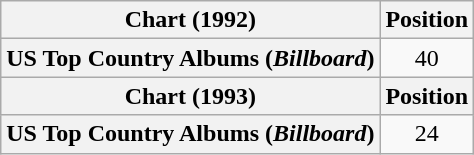<table class="wikitable plainrowheaders" style="text-align:center">
<tr>
<th scope="col">Chart (1992)</th>
<th scope="col">Position</th>
</tr>
<tr>
<th scope="row">US Top Country Albums (<em>Billboard</em>)</th>
<td>40</td>
</tr>
<tr>
<th scope="col">Chart (1993)</th>
<th scope="col">Position</th>
</tr>
<tr>
<th scope="row">US Top Country Albums (<em>Billboard</em>)</th>
<td>24</td>
</tr>
</table>
